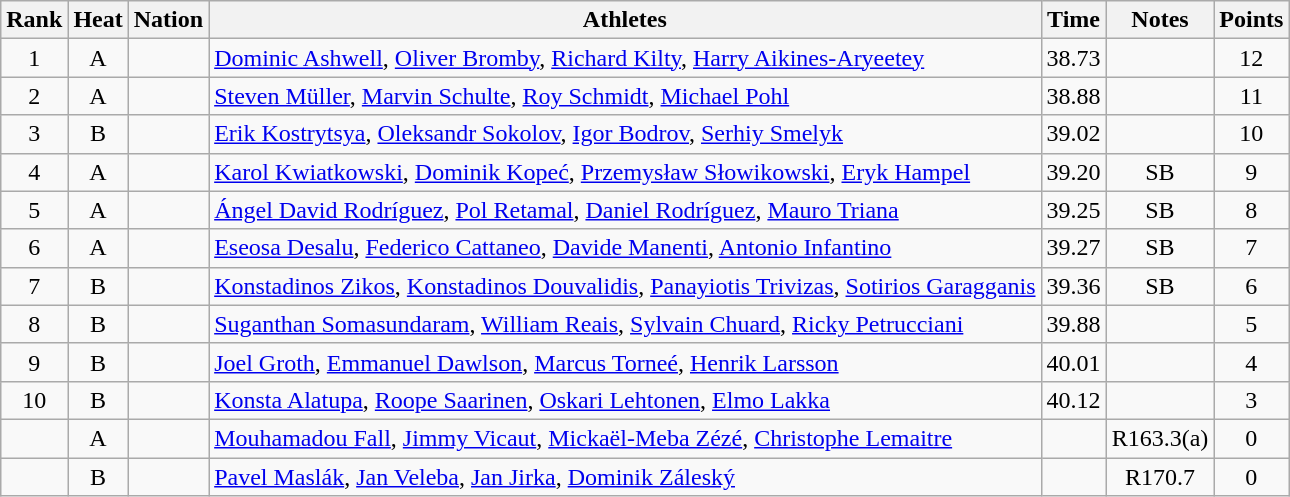<table class="wikitable sortable" style="text-align:center">
<tr>
<th>Rank</th>
<th>Heat</th>
<th>Nation</th>
<th>Athletes</th>
<th>Time</th>
<th>Notes</th>
<th>Points</th>
</tr>
<tr>
<td>1</td>
<td>A</td>
<td align=left></td>
<td align=left><a href='#'>Dominic Ashwell</a>, <a href='#'>Oliver Bromby</a>, <a href='#'>Richard Kilty</a>, <a href='#'>Harry Aikines-Aryeetey</a></td>
<td>38.73</td>
<td></td>
<td>12</td>
</tr>
<tr>
<td>2</td>
<td>A</td>
<td align=left></td>
<td align=left><a href='#'>Steven Müller</a>, <a href='#'>Marvin Schulte</a>, <a href='#'>Roy Schmidt</a>, <a href='#'>Michael Pohl</a></td>
<td>38.88</td>
<td></td>
<td>11</td>
</tr>
<tr>
<td>3</td>
<td>B</td>
<td align=left></td>
<td align=left><a href='#'>Erik Kostrytsya</a>, <a href='#'>Oleksandr Sokolov</a>, <a href='#'>Igor Bodrov</a>, <a href='#'>Serhiy Smelyk</a></td>
<td>39.02</td>
<td></td>
<td>10</td>
</tr>
<tr>
<td>4</td>
<td>A</td>
<td align=left></td>
<td align=left><a href='#'>Karol Kwiatkowski</a>, <a href='#'>Dominik Kopeć</a>, <a href='#'>Przemysław Słowikowski</a>, <a href='#'>Eryk Hampel</a></td>
<td>39.20</td>
<td>SB</td>
<td>9</td>
</tr>
<tr>
<td>5</td>
<td>A</td>
<td align=left></td>
<td align=left><a href='#'>Ángel David Rodríguez</a>, <a href='#'>Pol Retamal</a>, <a href='#'>Daniel Rodríguez</a>, <a href='#'>Mauro Triana</a></td>
<td>39.25</td>
<td>SB</td>
<td>8</td>
</tr>
<tr>
<td>6</td>
<td>A</td>
<td align=left></td>
<td align=left><a href='#'>Eseosa Desalu</a>, <a href='#'>Federico Cattaneo</a>, <a href='#'>Davide Manenti</a>, <a href='#'>Antonio Infantino</a></td>
<td>39.27</td>
<td>SB</td>
<td>7</td>
</tr>
<tr>
<td>7</td>
<td>B</td>
<td align=left></td>
<td align=left><a href='#'>Konstadinos Zikos</a>, <a href='#'>Konstadinos Douvalidis</a>, <a href='#'>Panayiotis Trivizas</a>, <a href='#'>Sotirios Garagganis</a></td>
<td>39.36</td>
<td>SB</td>
<td>6</td>
</tr>
<tr>
<td>8</td>
<td>B</td>
<td align=left></td>
<td align=left><a href='#'>Suganthan Somasundaram</a>, <a href='#'>William Reais</a>, <a href='#'>Sylvain Chuard</a>, <a href='#'>Ricky Petrucciani</a></td>
<td>39.88</td>
<td></td>
<td>5</td>
</tr>
<tr>
<td>9</td>
<td>B</td>
<td align=left></td>
<td align=left><a href='#'>Joel Groth</a>, <a href='#'>Emmanuel Dawlson</a>, <a href='#'>Marcus Torneé</a>, <a href='#'>Henrik Larsson</a></td>
<td>40.01</td>
<td></td>
<td>4</td>
</tr>
<tr>
<td>10</td>
<td>B</td>
<td align=left></td>
<td align=left><a href='#'>Konsta Alatupa</a>, <a href='#'>Roope Saarinen</a>, <a href='#'>Oskari Lehtonen</a>, <a href='#'>Elmo Lakka</a></td>
<td>40.12</td>
<td></td>
<td>3</td>
</tr>
<tr>
<td></td>
<td>A</td>
<td align=left></td>
<td align=left><a href='#'>Mouhamadou Fall</a>, <a href='#'>Jimmy Vicaut</a>, <a href='#'>Mickaël-Meba Zézé</a>, <a href='#'>Christophe Lemaitre</a></td>
<td></td>
<td>R163.3(a)</td>
<td>0</td>
</tr>
<tr>
<td></td>
<td>B</td>
<td align=left></td>
<td align=left><a href='#'>Pavel Maslák</a>, <a href='#'>Jan Veleba</a>, <a href='#'>Jan Jirka</a>, <a href='#'>Dominik Záleský</a></td>
<td></td>
<td>R170.7</td>
<td>0</td>
</tr>
</table>
